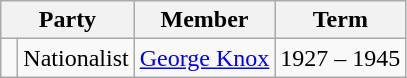<table class="wikitable">
<tr>
<th colspan="2">Party</th>
<th>Member</th>
<th>Term</th>
</tr>
<tr>
<td> </td>
<td>Nationalist</td>
<td><a href='#'>George Knox</a></td>
<td>1927 – 1945</td>
</tr>
</table>
